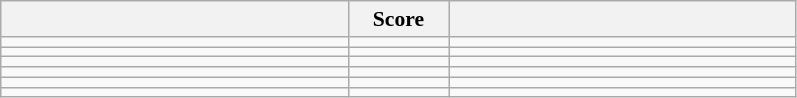<table class="wikitable" style="text-align:left; font-size:90% ">
<tr>
<th width=225></th>
<th width=60>Score</th>
<th width=225></th>
</tr>
<tr>
<td></td>
<td align=center><strong> </strong></td>
<td><strong></strong></td>
</tr>
<tr>
<td></td>
<td align=center><strong> </strong></td>
<td><strong></strong></td>
</tr>
<tr>
<td></td>
<td align=center><strong> </strong></td>
<td><strong></strong></td>
</tr>
<tr>
<td><strong></strong></td>
<td align=center><strong> </strong></td>
<td></td>
</tr>
<tr>
<td></td>
<td align=center><strong> </strong></td>
<td></td>
</tr>
<tr>
<td><strong></strong></td>
<td align=center><strong> </strong></td>
<td></td>
</tr>
</table>
